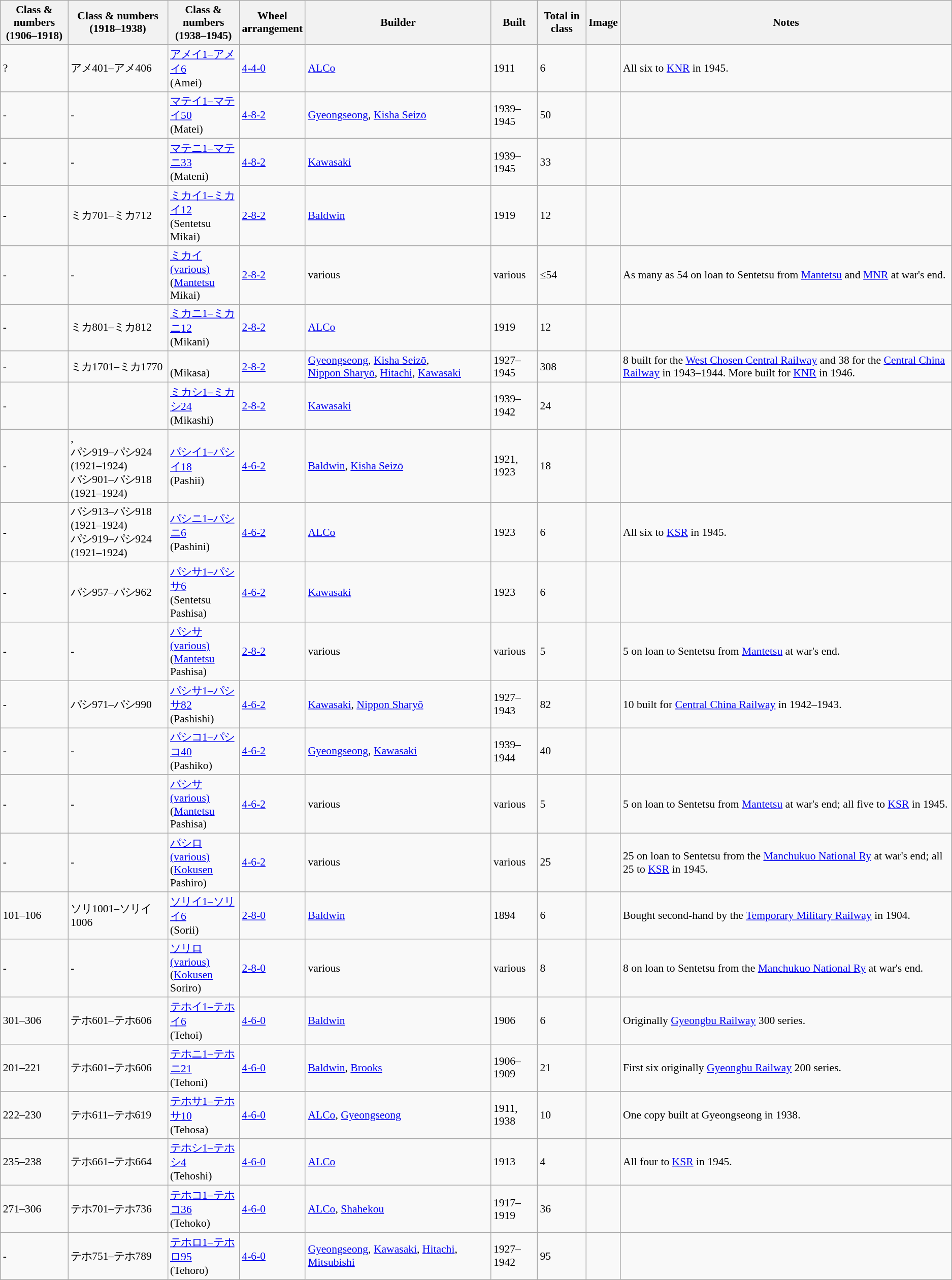<table class="wikitable" style="font-size:90%;">
<tr>
<th>Class & numbers<br>(1906–1918)</th>
<th>Class & numbers<br>(1918–1938)</th>
<th>Class & numbers<br>(1938–1945)</th>
<th>Wheel<br>arrangement</th>
<th>Builder</th>
<th>Built</th>
<th>Total in class<br></th>
<th>Image</th>
<th>Notes</th>
</tr>
<tr>
<td>?</td>
<td>アメ401–アメ406</td>
<td><a href='#'>アメイ1–アメイ6</a><br>(Amei)</td>
<td><a href='#'>4-4-0</a></td>
<td><a href='#'>ALCo</a></td>
<td>1911</td>
<td>6</td>
<td></td>
<td>All six to <a href='#'>KNR</a> in 1945.</td>
</tr>
<tr>
<td>-</td>
<td>-</td>
<td><a href='#'>マテイ1–マテイ50</a><br>(Matei)</td>
<td><a href='#'>4-8-2</a></td>
<td><a href='#'>Gyeongseong</a>, <a href='#'>Kisha Seizō</a></td>
<td>1939–1945</td>
<td>50</td>
<td></td>
<td></td>
</tr>
<tr>
<td>-</td>
<td>-</td>
<td><a href='#'>マテニ1–マテニ33</a><br>(Mateni)</td>
<td><a href='#'>4-8-2</a></td>
<td><a href='#'>Kawasaki</a></td>
<td>1939–1945</td>
<td>33</td>
<td></td>
<td></td>
</tr>
<tr>
<td>-</td>
<td>ミカ701–ミカ712</td>
<td><a href='#'>ミカイ1–ミカイ12</a><br>(Sentetsu Mikai)</td>
<td><a href='#'>2-8-2</a></td>
<td><a href='#'>Baldwin</a></td>
<td>1919</td>
<td>12</td>
<td></td>
<td></td>
</tr>
<tr>
<td>-</td>
<td>-</td>
<td><a href='#'>ミカイ (various)</a><br>(<a href='#'>Mantetsu</a> Mikai)</td>
<td><a href='#'>2-8-2</a></td>
<td>various</td>
<td>various</td>
<td>≤54</td>
<td></td>
<td>As many as 54 on loan to Sentetsu from <a href='#'>Mantetsu</a> and <a href='#'>MNR</a> at war's end.</td>
</tr>
<tr>
<td>-</td>
<td>ミカ801–ミカ812</td>
<td><a href='#'>ミカニ1–ミカニ12</a><br>(Mikani)</td>
<td><a href='#'>2-8-2</a></td>
<td><a href='#'>ALCo</a></td>
<td>1919</td>
<td>12</td>
<td></td>
<td></td>
</tr>
<tr>
<td>-</td>
<td>ミカ1701–ミカ1770</td>
<td><a href='#'></a><br>(Mikasa)</td>
<td><a href='#'>2-8-2</a></td>
<td><a href='#'>Gyeongseong</a>, <a href='#'>Kisha Seizō</a>, <a href='#'>Nippon Sharyō</a>, <a href='#'>Hitachi</a>, <a href='#'>Kawasaki</a></td>
<td>1927–1945</td>
<td>308</td>
<td></td>
<td>8 built for the <a href='#'>West Chosen Central Railway</a> and 38 for the <a href='#'>Central China Railway</a> in 1943–1944. More built for <a href='#'>KNR</a> in 1946.</td>
</tr>
<tr>
<td>-</td>
<td></td>
<td><a href='#'>ミカシ1–ミカシ24</a><br>(Mikashi)</td>
<td><a href='#'>2-8-2</a></td>
<td><a href='#'>Kawasaki</a></td>
<td>1939–1942</td>
<td>24</td>
<td></td>
<td></td>
</tr>
<tr>
<td>-</td>
<td>,<br>パシ919–パシ924 (1921–1924)<br>パシ901–パシ918 (1921–1924)</td>
<td><a href='#'>パシイ1–パシイ18</a><br>(Pashii)</td>
<td><a href='#'>4-6-2</a></td>
<td><a href='#'>Baldwin</a>, <a href='#'>Kisha Seizō</a></td>
<td>1921, 1923</td>
<td>18</td>
<td></td>
<td></td>
</tr>
<tr>
<td>-</td>
<td>パシ913–パシ918 (1921–1924)<br>パシ919–パシ924 (1921–1924)</td>
<td><a href='#'>パシニ1–パシニ6</a><br>(Pashini)</td>
<td><a href='#'>4-6-2</a></td>
<td><a href='#'>ALCo</a></td>
<td>1923</td>
<td>6</td>
<td></td>
<td>All six to <a href='#'>KSR</a> in 1945.</td>
</tr>
<tr>
<td>-</td>
<td>パシ957–パシ962</td>
<td><a href='#'>パシサ1–パシサ6</a><br>(Sentetsu Pashisa)</td>
<td><a href='#'>4-6-2</a></td>
<td><a href='#'>Kawasaki</a></td>
<td>1923</td>
<td>6</td>
<td></td>
<td></td>
</tr>
<tr>
<td>-</td>
<td>-</td>
<td><a href='#'>パシサ (various)</a><br>(<a href='#'>Mantetsu</a> Pashisa)</td>
<td><a href='#'>2-8-2</a></td>
<td>various</td>
<td>various</td>
<td>5</td>
<td></td>
<td>5 on loan to Sentetsu from <a href='#'>Mantetsu</a> at war's end.</td>
</tr>
<tr>
<td>-</td>
<td>パシ971–パシ990</td>
<td><a href='#'>パシサ1–パシサ82</a><br>(Pashishi)</td>
<td><a href='#'>4-6-2</a></td>
<td><a href='#'>Kawasaki</a>, <a href='#'>Nippon Sharyō</a></td>
<td>1927–1943</td>
<td>82</td>
<td></td>
<td>10 built for <a href='#'>Central China Railway</a> in 1942–1943.</td>
</tr>
<tr>
<td>-</td>
<td>-</td>
<td><a href='#'>パシコ1–パシコ40</a><br>(Pashiko)</td>
<td><a href='#'>4-6-2</a></td>
<td><a href='#'>Gyeongseong</a>, <a href='#'>Kawasaki</a></td>
<td>1939–1944</td>
<td>40</td>
<td></td>
<td></td>
</tr>
<tr>
<td>-</td>
<td>-</td>
<td><a href='#'>パシサ (various)</a><br>(<a href='#'>Mantetsu</a> Pashisa)</td>
<td><a href='#'>4-6-2</a></td>
<td>various</td>
<td>various</td>
<td>5</td>
<td></td>
<td>5 on loan to Sentetsu from <a href='#'>Mantetsu</a> at war's end; all five to <a href='#'>KSR</a> in 1945.</td>
</tr>
<tr>
<td>-</td>
<td>-</td>
<td><a href='#'>パシロ (various)</a><br>(<a href='#'>Kokusen</a> Pashiro)</td>
<td><a href='#'>4-6-2</a></td>
<td>various</td>
<td>various</td>
<td>25</td>
<td></td>
<td>25 on loan to Sentetsu from the <a href='#'>Manchukuo National Ry</a> at war's end; all 25 to <a href='#'>KSR</a> in 1945.</td>
</tr>
<tr>
<td>101–106</td>
<td>ソリ1001–ソリイ1006</td>
<td><a href='#'>ソリイ1–ソリイ6</a><br>(Sorii)</td>
<td><a href='#'>2-8-0</a></td>
<td><a href='#'>Baldwin</a></td>
<td>1894</td>
<td>6</td>
<td></td>
<td>Bought second-hand by the <a href='#'>Temporary Military Railway</a> in 1904.</td>
</tr>
<tr>
<td>-</td>
<td>-</td>
<td><a href='#'>ソリロ (various)</a><br>(<a href='#'>Kokusen</a> Soriro)</td>
<td><a href='#'>2-8-0</a></td>
<td>various</td>
<td>various</td>
<td>8</td>
<td></td>
<td>8 on loan to Sentetsu from the <a href='#'>Manchukuo National Ry</a> at war's end.</td>
</tr>
<tr>
<td>301–306</td>
<td>テホ601–テホ606</td>
<td><a href='#'>テホイ1–テホイ6</a><br>(Tehoi)</td>
<td><a href='#'>4-6-0</a></td>
<td><a href='#'>Baldwin</a></td>
<td>1906</td>
<td>6</td>
<td></td>
<td>Originally <a href='#'>Gyeongbu Railway</a> 300 series.</td>
</tr>
<tr>
<td>201–221</td>
<td>テホ601–テホ606</td>
<td><a href='#'>テホニ1–テホニ21</a><br>(Tehoni)</td>
<td><a href='#'>4-6-0</a></td>
<td><a href='#'>Baldwin</a>, <a href='#'>Brooks</a></td>
<td>1906–1909</td>
<td>21</td>
<td></td>
<td>First six originally <a href='#'>Gyeongbu Railway</a> 200 series.</td>
</tr>
<tr>
<td>222–230</td>
<td>テホ611–テホ619</td>
<td><a href='#'>テホサ1–テホサ10</a><br>(Tehosa)</td>
<td><a href='#'>4-6-0</a></td>
<td><a href='#'>ALCo</a>, <a href='#'>Gyeongseong</a></td>
<td>1911, 1938</td>
<td>10</td>
<td></td>
<td>One copy built at Gyeongseong in 1938.</td>
</tr>
<tr>
<td>235–238</td>
<td>テホ661–テホ664</td>
<td><a href='#'>テホシ1–テホシ4</a><br>(Tehoshi)</td>
<td><a href='#'>4-6-0</a></td>
<td><a href='#'>ALCo</a></td>
<td>1913</td>
<td>4</td>
<td></td>
<td>All four to <a href='#'>KSR</a> in 1945.</td>
</tr>
<tr>
<td>271–306</td>
<td>テホ701–テホ736</td>
<td><a href='#'>テホコ1–テホコ36</a><br>(Tehoko)</td>
<td><a href='#'>4-6-0</a></td>
<td><a href='#'>ALCo</a>, <a href='#'>Shahekou</a></td>
<td>1917–1919</td>
<td>36</td>
<td></td>
<td></td>
</tr>
<tr>
<td>-</td>
<td>テホ751–テホ789</td>
<td><a href='#'>テホロ1–テホロ95</a><br>(Tehoro)</td>
<td><a href='#'>4-6-0</a></td>
<td><a href='#'>Gyeongseong</a>, <a href='#'>Kawasaki</a>, <a href='#'>Hitachi</a>, <a href='#'>Mitsubishi</a></td>
<td>1927–1942</td>
<td>95</td>
<td></td>
<td></td>
</tr>
</table>
